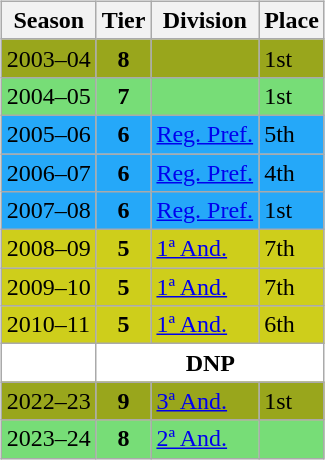<table>
<tr>
<td valign="top" width=49%><br><table class="wikitable">
<tr style="background:#f0f6fa;">
<th>Season</th>
<th>Tier</th>
<th>Division</th>
<th>Place</th>
</tr>
<tr>
<td style="background:#99A61C;">2003–04</td>
<th style="background:#99A61C;">8</th>
<td style="background:#99A61C;"></td>
<td style="background:#99A61C;">1st</td>
</tr>
<tr>
<td style="background:#77DD77;">2004–05</td>
<th style="background:#77DD77;">7</th>
<td style="background:#77DD77;"></td>
<td style="background:#77DD77;">1st</td>
</tr>
<tr>
<td style="background:#25A8F9;">2005–06</td>
<th style="background:#25A8F9;">6</th>
<td style="background:#25A8F9;"><a href='#'>Reg. Pref.</a></td>
<td style="background:#25A8F9;">5th</td>
</tr>
<tr>
<td style="background:#25A8F9;">2006–07</td>
<th style="background:#25A8F9;">6</th>
<td style="background:#25A8F9;"><a href='#'>Reg. Pref.</a></td>
<td style="background:#25A8F9;">4th</td>
</tr>
<tr>
<td style="background:#25A8F9;">2007–08</td>
<th style="background:#25A8F9;">6</th>
<td style="background:#25A8F9;"><a href='#'>Reg. Pref.</a></td>
<td style="background:#25A8F9;">1st</td>
</tr>
<tr>
<td style="background:#CECE1B;">2008–09</td>
<th style="background:#CECE1B;">5</th>
<td style="background:#CECE1B;"><a href='#'>1ª And.</a></td>
<td style="background:#CECE1B;">7th</td>
</tr>
<tr>
<td style="background:#CECE1B;">2009–10</td>
<th style="background:#CECE1B;">5</th>
<td style="background:#CECE1B;"><a href='#'>1ª And.</a></td>
<td style="background:#CECE1B;">7th</td>
</tr>
<tr>
<td style="background:#CECE1B;">2010–11</td>
<th style="background:#CECE1B;">5</th>
<td style="background:#CECE1B;"><a href='#'>1ª And.</a></td>
<td style="background:#CECE1B;">6th</td>
</tr>
<tr>
<td style="background:#FFFFFF;"></td>
<th style="background:#FFFFFF;" colspan="3">DNP</th>
</tr>
<tr>
<td style="background:#99A61C;">2022–23</td>
<th style="background:#99A61C;">9</th>
<td style="background:#99A61C;"><a href='#'>3ª And.</a></td>
<td style="background:#99A61C;">1st</td>
</tr>
<tr>
<td style="background:#77DD77;">2023–24</td>
<th style="background:#77DD77;">8</th>
<td style="background:#77DD77;"><a href='#'>2ª And.</a></td>
<td style="background:#77DD77;"></td>
</tr>
</table>
</td>
</tr>
</table>
